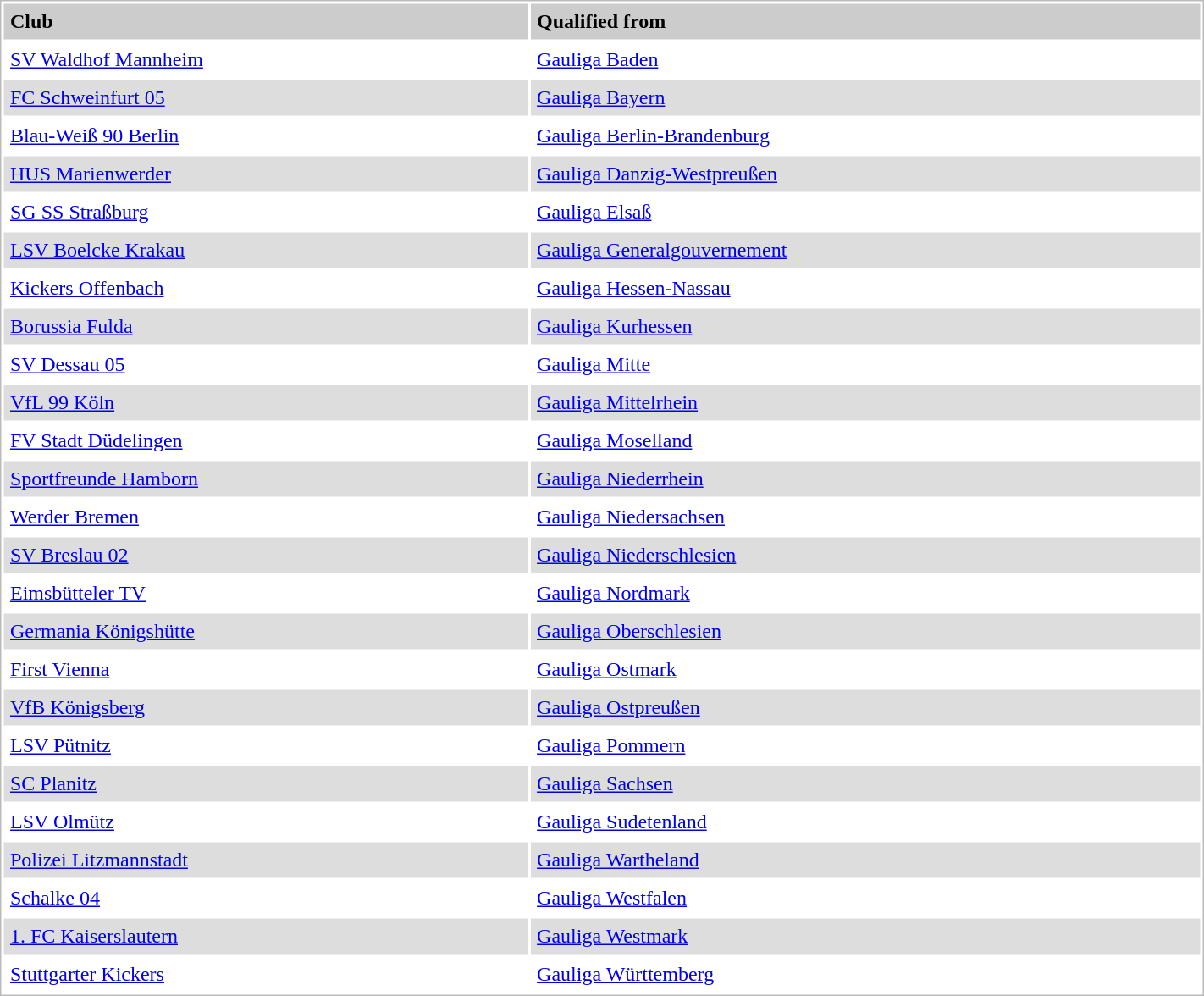<table style="border:1px solid #bbb;background:#fff;" cellpadding="5" cellspacing="2" width="75%">
<tr style="background:#ccc;font-weight:bold">
<td>Club</td>
<td>Qualified from</td>
</tr>
<tr>
<td><a href='#'>SV Waldhof Mannheim</a></td>
<td><a href='#'>Gauliga Baden</a></td>
</tr>
<tr style="background:#ddd">
<td><a href='#'>FC Schweinfurt 05</a></td>
<td><a href='#'>Gauliga Bayern</a></td>
</tr>
<tr>
<td><a href='#'>Blau-Weiß 90 Berlin</a></td>
<td><a href='#'>Gauliga Berlin-Brandenburg</a></td>
</tr>
<tr style="background:#ddd">
<td><a href='#'>HUS Marienwerder</a></td>
<td><a href='#'>Gauliga Danzig-Westpreußen</a></td>
</tr>
<tr>
<td><a href='#'>SG SS Straßburg</a></td>
<td><a href='#'>Gauliga Elsaß</a></td>
</tr>
<tr style="background:#ddd">
<td><a href='#'>LSV Boelcke Krakau</a></td>
<td><a href='#'>Gauliga Generalgouvernement</a></td>
</tr>
<tr>
<td><a href='#'>Kickers Offenbach</a></td>
<td><a href='#'>Gauliga Hessen-Nassau</a></td>
</tr>
<tr style="background:#ddd">
<td><a href='#'>Borussia Fulda</a></td>
<td><a href='#'>Gauliga Kurhessen</a></td>
</tr>
<tr>
<td><a href='#'>SV Dessau 05</a></td>
<td><a href='#'>Gauliga Mitte</a></td>
</tr>
<tr style="background:#ddd">
<td><a href='#'>VfL 99 Köln</a></td>
<td><a href='#'>Gauliga Mittelrhein</a></td>
</tr>
<tr>
<td><a href='#'>FV Stadt Düdelingen</a></td>
<td><a href='#'>Gauliga Moselland</a></td>
</tr>
<tr style="background:#ddd">
<td><a href='#'>Sportfreunde Hamborn</a></td>
<td><a href='#'>Gauliga Niederrhein</a></td>
</tr>
<tr>
<td><a href='#'>Werder Bremen</a></td>
<td><a href='#'>Gauliga Niedersachsen</a></td>
</tr>
<tr style="background:#ddd">
<td><a href='#'>SV Breslau 02</a></td>
<td><a href='#'>Gauliga Niederschlesien</a></td>
</tr>
<tr>
<td><a href='#'>Eimsbütteler TV</a></td>
<td><a href='#'>Gauliga Nordmark</a></td>
</tr>
<tr style="background:#ddd">
<td><a href='#'>Germania Königshütte</a></td>
<td><a href='#'>Gauliga Oberschlesien</a></td>
</tr>
<tr>
<td><a href='#'>First Vienna</a></td>
<td><a href='#'>Gauliga Ostmark</a></td>
</tr>
<tr style="background:#ddd">
<td><a href='#'>VfB Königsberg</a></td>
<td><a href='#'>Gauliga Ostpreußen</a></td>
</tr>
<tr>
<td><a href='#'>LSV Pütnitz</a></td>
<td><a href='#'>Gauliga Pommern</a></td>
</tr>
<tr style="background:#ddd">
<td><a href='#'>SC Planitz</a></td>
<td><a href='#'>Gauliga Sachsen</a></td>
</tr>
<tr>
<td><a href='#'>LSV Olmütz</a></td>
<td><a href='#'>Gauliga Sudetenland</a></td>
</tr>
<tr style="background:#ddd">
<td><a href='#'>Polizei Litzmannstadt</a></td>
<td><a href='#'>Gauliga Wartheland</a></td>
</tr>
<tr>
<td><a href='#'>Schalke 04</a></td>
<td><a href='#'>Gauliga Westfalen</a></td>
</tr>
<tr style="background:#ddd">
<td><a href='#'>1. FC Kaiserslautern</a></td>
<td><a href='#'>Gauliga Westmark</a></td>
</tr>
<tr>
<td><a href='#'>Stuttgarter Kickers</a></td>
<td><a href='#'>Gauliga Württemberg</a></td>
</tr>
</table>
